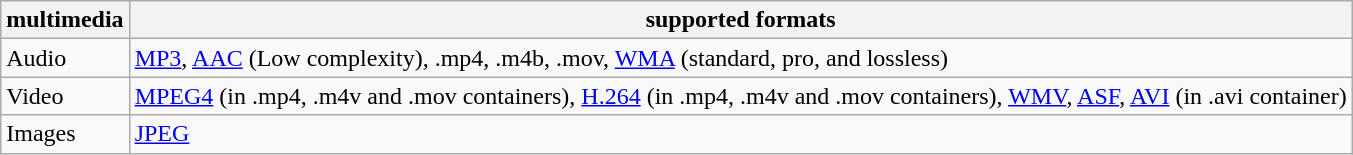<table class="wikitable">
<tr>
<th>multimedia</th>
<th>supported formats</th>
</tr>
<tr>
<td>Audio</td>
<td><a href='#'>MP3</a>, <a href='#'>AAC</a> (Low complexity), .mp4, .m4b, .mov, <a href='#'>WMA</a> (standard, pro, and lossless)</td>
</tr>
<tr>
<td>Video</td>
<td><a href='#'>MPEG4</a> (in .mp4, .m4v and .mov containers), <a href='#'>H.264</a> (in .mp4, .m4v and .mov containers), <a href='#'>WMV</a>, <a href='#'>ASF</a>, <a href='#'>AVI</a> (in .avi container)</td>
</tr>
<tr>
<td>Images</td>
<td><a href='#'>JPEG</a></td>
</tr>
</table>
